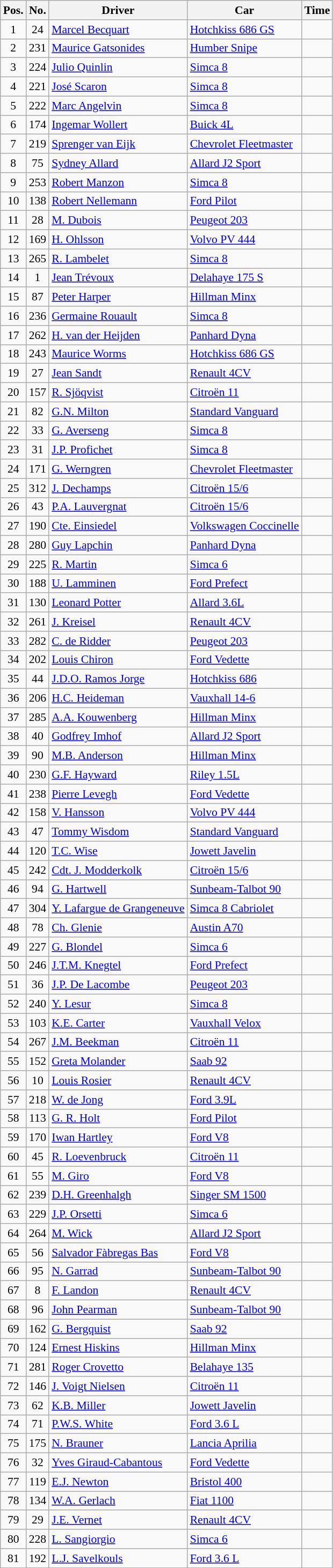<table class="wikitable sortable" style="text-align: center; font-size: 90%; max-width: 950px;">
<tr>
<th>Pos.</th>
<th>No.</th>
<th>Driver</th>
<th>Car</th>
<th>Time</th>
</tr>
<tr>
<td>1</td>
<td>24</td>
<td align="left"> <a href='#'>Marcel Becquart</a></td>
<td align="left"><a href='#'>Hotchkiss 686 GS</a></td>
<td></td>
</tr>
<tr>
<td>2</td>
<td>231</td>
<td align="left"> <a href='#'>Maurice Gatsonides</a></td>
<td align="left"><a href='#'>Humber Snipe</a></td>
<td></td>
</tr>
<tr>
<td>3</td>
<td>224</td>
<td align="left"> <a href='#'>Julio Quinlin</a></td>
<td align="left"><a href='#'>Simca 8</a></td>
<td></td>
</tr>
<tr>
<td>4</td>
<td>221</td>
<td align="left"> <a href='#'>José Scaron</a></td>
<td align="left"><a href='#'>Simca 8</a></td>
<td></td>
</tr>
<tr>
<td>5</td>
<td>222</td>
<td align="left"> <a href='#'>Marc Angelvin</a></td>
<td align="left"><a href='#'>Simca 8</a></td>
<td></td>
</tr>
<tr>
<td>6</td>
<td>174</td>
<td align="left"> <a href='#'>Ingemar Wollert</a></td>
<td align="left"><a href='#'>Buick 4L</a></td>
<td></td>
</tr>
<tr>
<td>7</td>
<td>219</td>
<td align="left"> <a href='#'>Sprenger van Eijk</a></td>
<td align="left"><a href='#'>Chevrolet Fleetmaster</a></td>
<td></td>
</tr>
<tr>
<td>8</td>
<td>75</td>
<td align="left"> <a href='#'>Sydney Allard</a></td>
<td align="left"><a href='#'>Allard J2 Sport</a></td>
<td></td>
</tr>
<tr>
<td>9</td>
<td>253</td>
<td align="left"> <a href='#'>Robert Manzon</a></td>
<td align="left"><a href='#'>Simca 8</a></td>
<td></td>
</tr>
<tr>
<td>10</td>
<td>138</td>
<td align="left"> <a href='#'>Robert Nellemann</a></td>
<td align="left"><a href='#'>Ford Pilot</a></td>
<td></td>
</tr>
<tr>
<td>11</td>
<td>28</td>
<td align="left"> <a href='#'>M. Dubois</a></td>
<td align="left"><a href='#'>Peugeot 203</a></td>
<td></td>
</tr>
<tr>
<td>12</td>
<td>169</td>
<td align="left"> <a href='#'>H. Ohlsson</a></td>
<td align="left"><a href='#'>Volvo PV 444</a></td>
<td></td>
</tr>
<tr>
<td>13</td>
<td>265</td>
<td align="left"> <a href='#'>R. Lambelet</a></td>
<td align="left"><a href='#'>Simca 8</a></td>
<td></td>
</tr>
<tr>
<td>14</td>
<td>1</td>
<td align="left"> <a href='#'>Jean Trévoux</a></td>
<td align="left"><a href='#'>Delahaye 175 S</a></td>
<td></td>
</tr>
<tr>
<td>15</td>
<td>87</td>
<td align="left"> <a href='#'>Peter Harper</a></td>
<td align="left"><a href='#'>Hillman Minx</a></td>
<td></td>
</tr>
<tr>
<td>16</td>
<td>236</td>
<td align="left"> <a href='#'>Germaine Rouault</a></td>
<td align="left"><a href='#'>Simca 8</a></td>
<td></td>
</tr>
<tr>
<td>17</td>
<td>262</td>
<td align="left"> <a href='#'>H. van der Heijden</a></td>
<td align="left"><a href='#'>Panhard Dyna</a></td>
<td></td>
</tr>
<tr>
<td>18</td>
<td>243</td>
<td align="left"> <a href='#'>Maurice Worms</a></td>
<td align="left"><a href='#'>Hotchkiss 686 GS</a></td>
<td></td>
</tr>
<tr>
<td>19</td>
<td>27</td>
<td align="left"> <a href='#'>Jean Sandt</a></td>
<td align="left"><a href='#'>Renault 4CV</a></td>
<td></td>
</tr>
<tr>
<td>20</td>
<td>157</td>
<td align="left"> <a href='#'>R. Sjöqvist</a></td>
<td align="left"><a href='#'>Citroën 11</a></td>
<td></td>
</tr>
<tr>
<td>21</td>
<td>82</td>
<td align="left"> <a href='#'>G.N. Milton</a></td>
<td align="left"><a href='#'>Standard Vanguard</a></td>
<td></td>
</tr>
<tr>
<td>22</td>
<td>33</td>
<td align="left"> <a href='#'>G. Averseng</a></td>
<td align="left"><a href='#'>Simca 8</a></td>
<td></td>
</tr>
<tr>
<td>23</td>
<td>31</td>
<td align="left"> <a href='#'>J.P. Profichet</a></td>
<td align="left"><a href='#'>Simca 8</a></td>
<td></td>
</tr>
<tr>
<td>24</td>
<td>171</td>
<td align="left"> <a href='#'>G. Werngren</a></td>
<td align="left"><a href='#'>Chevrolet Fleetmaster</a></td>
<td></td>
</tr>
<tr>
<td>25</td>
<td>312</td>
<td align="left"> <a href='#'>J. Dechamps</a></td>
<td align="left"><a href='#'>Citroën 15/6</a></td>
<td></td>
</tr>
<tr>
<td>26</td>
<td>43</td>
<td align="left"> <a href='#'>P.A. Lauvergnat</a></td>
<td align="left"><a href='#'>Citroën 15/6</a></td>
<td></td>
</tr>
<tr>
<td>27</td>
<td>190</td>
<td align="left"> <a href='#'>Cte. Einsiedel</a></td>
<td align="left"><a href='#'>Volkswagen Coccinelle</a></td>
<td></td>
</tr>
<tr>
<td>28</td>
<td>280</td>
<td align="left"> <a href='#'>Guy Lapchin</a></td>
<td align="left"><a href='#'>Panhard Dyna</a></td>
<td></td>
</tr>
<tr>
<td>29</td>
<td>225</td>
<td align="left"> <a href='#'>R. Martin</a></td>
<td align="left"><a href='#'>Simca 6</a></td>
<td></td>
</tr>
<tr>
<td>30</td>
<td>188</td>
<td align="left"> <a href='#'>U. Lamminen</a></td>
<td align="left"><a href='#'>Ford Prefect</a></td>
<td></td>
</tr>
<tr>
<td>31</td>
<td>130</td>
<td align="left"> <a href='#'>Leonard Potter</a></td>
<td align="left"><a href='#'>Allard 3.6L</a></td>
<td></td>
</tr>
<tr>
<td>32</td>
<td>261</td>
<td align="left"> <a href='#'>J. Kreisel</a></td>
<td align="left"><a href='#'>Renault 4CV</a></td>
<td></td>
</tr>
<tr>
<td>33</td>
<td>282</td>
<td align="left"> <a href='#'>C. de Ridder</a></td>
<td align="left"><a href='#'>Peugeot 203</a></td>
<td></td>
</tr>
<tr>
<td>34</td>
<td>202</td>
<td align="left"> <a href='#'>Louis Chiron</a></td>
<td align="left"><a href='#'>Ford Vedette</a></td>
<td></td>
</tr>
<tr>
<td>35</td>
<td>44</td>
<td align="left"> <a href='#'>J.D.O. Ramos Jorge</a></td>
<td align="left"><a href='#'>Hotchkiss 686</a></td>
<td></td>
</tr>
<tr>
<td>36</td>
<td>206</td>
<td align="left"> <a href='#'>H.C. Heideman</a></td>
<td align="left"><a href='#'>Vauxhall 14-6</a></td>
<td></td>
</tr>
<tr>
<td>37</td>
<td>285</td>
<td align="left"> <a href='#'>A.A. Kouwenberg</a></td>
<td align="left"><a href='#'>Hillman Minx</a></td>
<td></td>
</tr>
<tr>
<td>38</td>
<td>40</td>
<td align="left"> <a href='#'>Godfrey Imhof</a></td>
<td align="left"><a href='#'>Allard J2 Sport</a></td>
<td></td>
</tr>
<tr>
<td>39</td>
<td>90</td>
<td align="left"> <a href='#'>M.B. Anderson</a></td>
<td align="left"><a href='#'>Hillman Minx</a></td>
<td></td>
</tr>
<tr>
<td>40</td>
<td>230</td>
<td align="left"> <a href='#'>G.F. Hayward</a></td>
<td align="left"><a href='#'>Riley 1.5L</a></td>
<td></td>
</tr>
<tr>
<td>41</td>
<td>238</td>
<td align="left"> <a href='#'>Pierre Levegh</a></td>
<td align="left"><a href='#'>Ford Vedette</a></td>
<td></td>
</tr>
<tr>
<td>42</td>
<td>158</td>
<td align="left"> <a href='#'>V. Hansson</a></td>
<td align="left"><a href='#'>Volvo PV 444</a></td>
<td></td>
</tr>
<tr>
<td>43</td>
<td>47</td>
<td align="left"> <a href='#'>Tommy Wisdom</a></td>
<td align="left"><a href='#'>Standard Vanguard</a></td>
<td></td>
</tr>
<tr>
<td>44</td>
<td>120</td>
<td align="left"> <a href='#'>T.C. Wise</a></td>
<td align="left"><a href='#'>Jowett Javelin</a></td>
<td></td>
</tr>
<tr>
<td>45</td>
<td>242</td>
<td align="left"> <a href='#'>Cdt. J. Modderkolk</a></td>
<td align="left"><a href='#'>Citroën 15/6</a></td>
<td></td>
</tr>
<tr>
<td>46</td>
<td>94</td>
<td align="left"> <a href='#'>G. Hartwell</a></td>
<td align="left"><a href='#'>Sunbeam-Talbot 90</a></td>
<td></td>
</tr>
<tr>
<td>47</td>
<td>304</td>
<td align="left"> <a href='#'>Y. Lafargue de Grangeneuve</a></td>
<td align="left"><a href='#'>Simca 8 Cabriolet</a></td>
<td></td>
</tr>
<tr>
<td>48</td>
<td>78</td>
<td align="left"> <a href='#'>Ch. Glenie</a></td>
<td align="left"><a href='#'>Austin A70</a></td>
<td></td>
</tr>
<tr>
<td>49</td>
<td>227</td>
<td align="left"> <a href='#'>G. Blondel</a></td>
<td align="left"><a href='#'>Simca 6</a></td>
<td></td>
</tr>
<tr>
<td>50</td>
<td>246</td>
<td align="left"> <a href='#'>J.T.M. Knegtel</a></td>
<td align="left"><a href='#'>Ford Prefect</a></td>
<td></td>
</tr>
<tr>
<td>51</td>
<td>36</td>
<td align="left"> <a href='#'>J.P. De Lacombe</a></td>
<td align="left"><a href='#'>Peugeot 203</a></td>
<td></td>
</tr>
<tr>
<td>52</td>
<td>240</td>
<td align="left"> <a href='#'>Y. Lesur</a></td>
<td align="left"><a href='#'>Simca 8</a></td>
<td></td>
</tr>
<tr>
<td>53</td>
<td>103</td>
<td align="left"> <a href='#'>K.E. Carter</a></td>
<td align="left"><a href='#'>Vauxhall Velox</a></td>
<td></td>
</tr>
<tr>
<td>54</td>
<td>267</td>
<td align="left"> <a href='#'>J.M. Beekman</a></td>
<td align="left"><a href='#'>Citroën 11</a></td>
<td></td>
</tr>
<tr>
<td>55</td>
<td>152</td>
<td align="left"> <a href='#'>Greta Molander</a></td>
<td align="left"><a href='#'>Saab 92</a></td>
<td></td>
</tr>
<tr>
<td>56</td>
<td>10</td>
<td align="left"> <a href='#'>Louis Rosier</a></td>
<td align="left"><a href='#'>Renault 4CV</a></td>
<td></td>
</tr>
<tr>
<td>57</td>
<td>218</td>
<td align="left"> <a href='#'>W. de Jong</a></td>
<td align="left"><a href='#'>Ford 3.9L</a></td>
<td></td>
</tr>
<tr>
<td>58</td>
<td>113</td>
<td align="left"> <a href='#'>G. R. Holt</a></td>
<td align="left"><a href='#'>Ford Pilot</a></td>
<td></td>
</tr>
<tr>
<td>59</td>
<td>170</td>
<td align="left"> <a href='#'>Iwan Hartley</a></td>
<td align="left"><a href='#'>Ford V8</a></td>
<td></td>
</tr>
<tr>
<td>60</td>
<td>45</td>
<td align="left"> <a href='#'>R. Loevenbruck</a></td>
<td align="left"><a href='#'>Citroën 11</a></td>
<td></td>
</tr>
<tr>
<td>61</td>
<td>55</td>
<td align="left"> <a href='#'>M. Giro</a></td>
<td align="left"><a href='#'>Ford V8</a></td>
<td></td>
</tr>
<tr>
<td>62</td>
<td>239</td>
<td align="left"> <a href='#'>D.H. Greenhalgh</a></td>
<td align="left"><a href='#'>Singer SM 1500</a></td>
<td></td>
</tr>
<tr>
<td>63</td>
<td>229</td>
<td align="left"> <a href='#'>J.P. Orsetti</a></td>
<td align="left"><a href='#'>Simca 6</a></td>
<td></td>
</tr>
<tr>
<td>64</td>
<td>264</td>
<td align="left"> <a href='#'>M. Wick</a></td>
<td align="left"><a href='#'>Allard J2 Sport</a></td>
<td></td>
</tr>
<tr>
<td>65</td>
<td>56</td>
<td align="left"> <a href='#'>Salvador Fàbregas Bas</a></td>
<td align="left"><a href='#'>Ford V8</a></td>
<td></td>
</tr>
<tr>
<td>66</td>
<td>95</td>
<td align="left"> <a href='#'>N. Garrad</a></td>
<td align="left"><a href='#'>Sunbeam-Talbot 90</a></td>
<td></td>
</tr>
<tr>
<td>67</td>
<td>8</td>
<td align="left"> <a href='#'>F. Landon</a></td>
<td align="left"><a href='#'>Renault 4CV</a></td>
<td></td>
</tr>
<tr>
<td>68</td>
<td>96</td>
<td align="left"> <a href='#'>John Pearman</a></td>
<td align="left"><a href='#'>Sunbeam-Talbot 90</a></td>
<td></td>
</tr>
<tr>
<td>69</td>
<td>162</td>
<td align="left"> <a href='#'>G. Bergquist</a></td>
<td align="left"><a href='#'>Saab 92</a></td>
<td></td>
</tr>
<tr>
<td>70</td>
<td>124</td>
<td align="left"> <a href='#'>Ernest Hiskins</a></td>
<td align="left"><a href='#'>Hillman Minx</a></td>
<td></td>
</tr>
<tr>
<td>71</td>
<td>281</td>
<td align="left"> <a href='#'>Roger Crovetto</a></td>
<td align="left"><a href='#'>Belahaye 135</a></td>
<td></td>
</tr>
<tr>
<td>72</td>
<td>146</td>
<td align="left"> <a href='#'>J. Voigt Nielsen</a></td>
<td align="left"><a href='#'>Citroën 11</a></td>
<td></td>
</tr>
<tr>
<td>73</td>
<td>62</td>
<td align="left"> <a href='#'>K.B. Miller</a></td>
<td align="left"><a href='#'>Jowett Javelin</a></td>
<td></td>
</tr>
<tr>
<td>74</td>
<td>71</td>
<td align="left"> <a href='#'>P.W.S. White</a></td>
<td align="left"><a href='#'>Ford 3.6 L</a></td>
<td></td>
</tr>
<tr>
<td>75</td>
<td>175</td>
<td align="left"> <a href='#'>N. Brauner</a></td>
<td align="left"><a href='#'>Lancia Aprilia</a></td>
<td></td>
</tr>
<tr>
<td>76</td>
<td>32</td>
<td align="left"> <a href='#'>Yves Giraud-Cabantous</a></td>
<td align="left"><a href='#'>Ford Vedette</a></td>
<td></td>
</tr>
<tr>
<td>77</td>
<td>119</td>
<td align="left"> <a href='#'>E.J. Newton</a></td>
<td align="left"><a href='#'>Bristol 400</a></td>
<td></td>
</tr>
<tr>
<td>78</td>
<td>134</td>
<td align="left"> <a href='#'>W.A. Gerlach</a></td>
<td align="left"><a href='#'>Fiat 1100</a></td>
<td></td>
</tr>
<tr>
<td>79</td>
<td>29</td>
<td align="left"> <a href='#'>J.E. Vernet</a></td>
<td align="left"><a href='#'>Renault 4CV</a></td>
<td></td>
</tr>
<tr>
<td>80</td>
<td>228</td>
<td align="left"> <a href='#'>L. Sangiorgio</a></td>
<td align="left"><a href='#'>Simca 6</a></td>
<td></td>
</tr>
<tr>
<td>81</td>
<td>192</td>
<td align="left"> <a href='#'>L.J. Savelkouls</a></td>
<td align="left"><a href='#'>Ford 3.6 L</a></td>
<td></td>
</tr>
<tr>
</tr>
</table>
